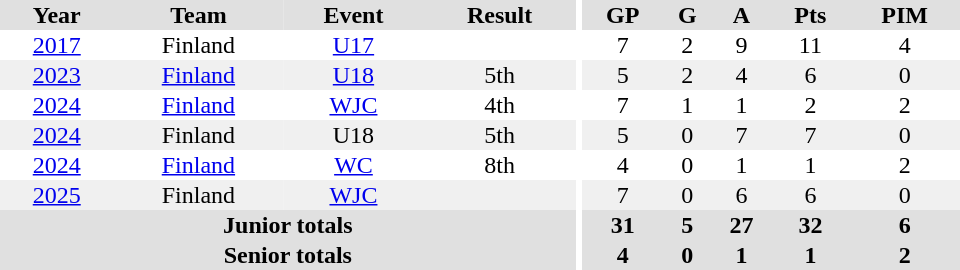<table border="0" cellpadding="1" cellspacing="0" ID="Table3" style="text-align:center; width:40em">
<tr bgcolor="#e0e0e0">
<th>Year</th>
<th>Team</th>
<th>Event</th>
<th>Result</th>
<th rowspan="99" bgcolor="#fff"></th>
<th>GP</th>
<th>G</th>
<th>A</th>
<th>Pts</th>
<th>PIM</th>
</tr>
<tr>
<td><a href='#'>2017</a></td>
<td>Finland</td>
<td><a href='#'>U17</a></td>
<td></td>
<td>7</td>
<td>2</td>
<td>9</td>
<td>11</td>
<td>4</td>
</tr>
<tr bgcolor="f0f0f0">
<td><a href='#'>2023</a></td>
<td><a href='#'>Finland</a></td>
<td><a href='#'>U18</a></td>
<td>5th</td>
<td>5</td>
<td>2</td>
<td>4</td>
<td>6</td>
<td>0</td>
</tr>
<tr>
<td><a href='#'>2024</a></td>
<td><a href='#'>Finland</a></td>
<td><a href='#'>WJC</a></td>
<td>4th</td>
<td>7</td>
<td>1</td>
<td>1</td>
<td>2</td>
<td>2</td>
</tr>
<tr bgcolor="f0f0f0">
<td><a href='#'>2024</a></td>
<td>Finland</td>
<td>U18</td>
<td>5th</td>
<td>5</td>
<td>0</td>
<td>7</td>
<td>7</td>
<td>0</td>
</tr>
<tr>
<td><a href='#'>2024</a></td>
<td><a href='#'>Finland</a></td>
<td><a href='#'>WC</a></td>
<td>8th</td>
<td>4</td>
<td>0</td>
<td>1</td>
<td>1</td>
<td>2</td>
</tr>
<tr bgcolor="f0f0f0">
<td><a href='#'>2025</a></td>
<td>Finland</td>
<td><a href='#'>WJC</a></td>
<td></td>
<td>7</td>
<td>0</td>
<td>6</td>
<td>6</td>
<td>0</td>
</tr>
<tr bgcolor="#e0e0e0">
<th colspan="4">Junior totals</th>
<th>31</th>
<th>5</th>
<th>27</th>
<th>32</th>
<th>6</th>
</tr>
<tr bgcolor="#e0e0e0">
<th colspan="4">Senior totals</th>
<th>4</th>
<th>0</th>
<th>1</th>
<th>1</th>
<th>2</th>
</tr>
</table>
